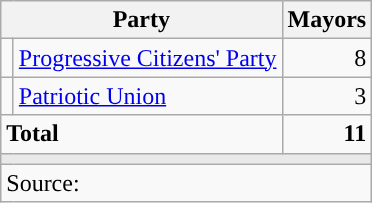<table class="wikitable" style="text-align:right">
<tr>
<th colspan="2">Party</th>
<th>Mayors</th>
</tr>
<tr>
<td width="1"></td>
<td align="left"><a href='#'>Progressive Citizens' Party</a></td>
<td>8</td>
</tr>
<tr>
<td width="1"></td>
<td align="left"><a href='#'>Patriotic Union</a></td>
<td>3</td>
</tr>
<tr>
<td colspan="2" align="left"><strong>Total</strong></td>
<td><strong>11</strong></td>
</tr>
<tr>
<td colspan="3" style="color:inherit;background:#E9E9E9"></td>
</tr>
<tr>
<td colspan="3" align="left">Source: </td>
</tr>
</table>
